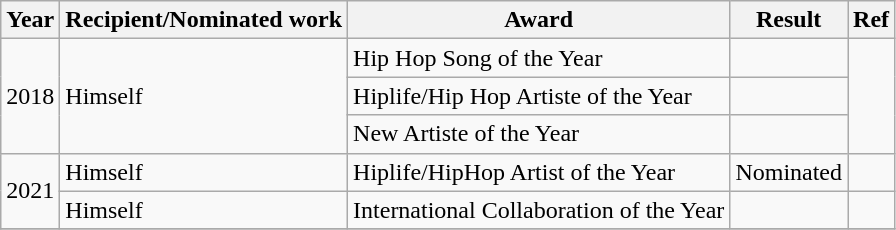<table class="wikitable">
<tr>
<th><strong>Year</strong></th>
<th><strong>Recipient/Nominated work</strong></th>
<th><strong>Award</strong></th>
<th><strong>Result</strong></th>
<th><strong>Ref</strong></th>
</tr>
<tr>
<td rowspan="3">2018</td>
<td rowspan="3">Himself</td>
<td>Hip Hop Song of the Year</td>
<td></td>
<td rowspan="3"></td>
</tr>
<tr>
<td>Hiplife/Hip Hop Artiste of the Year</td>
<td></td>
</tr>
<tr>
<td>New Artiste of the Year</td>
<td></td>
</tr>
<tr>
<td rowspan="2">2021</td>
<td>Himself</td>
<td>Hiplife/HipHop Artist of the Year</td>
<td>Nominated</td>
<td></td>
</tr>
<tr>
<td>Himself</td>
<td>International Collaboration of the Year</td>
<td></td>
<td></td>
</tr>
<tr>
</tr>
</table>
